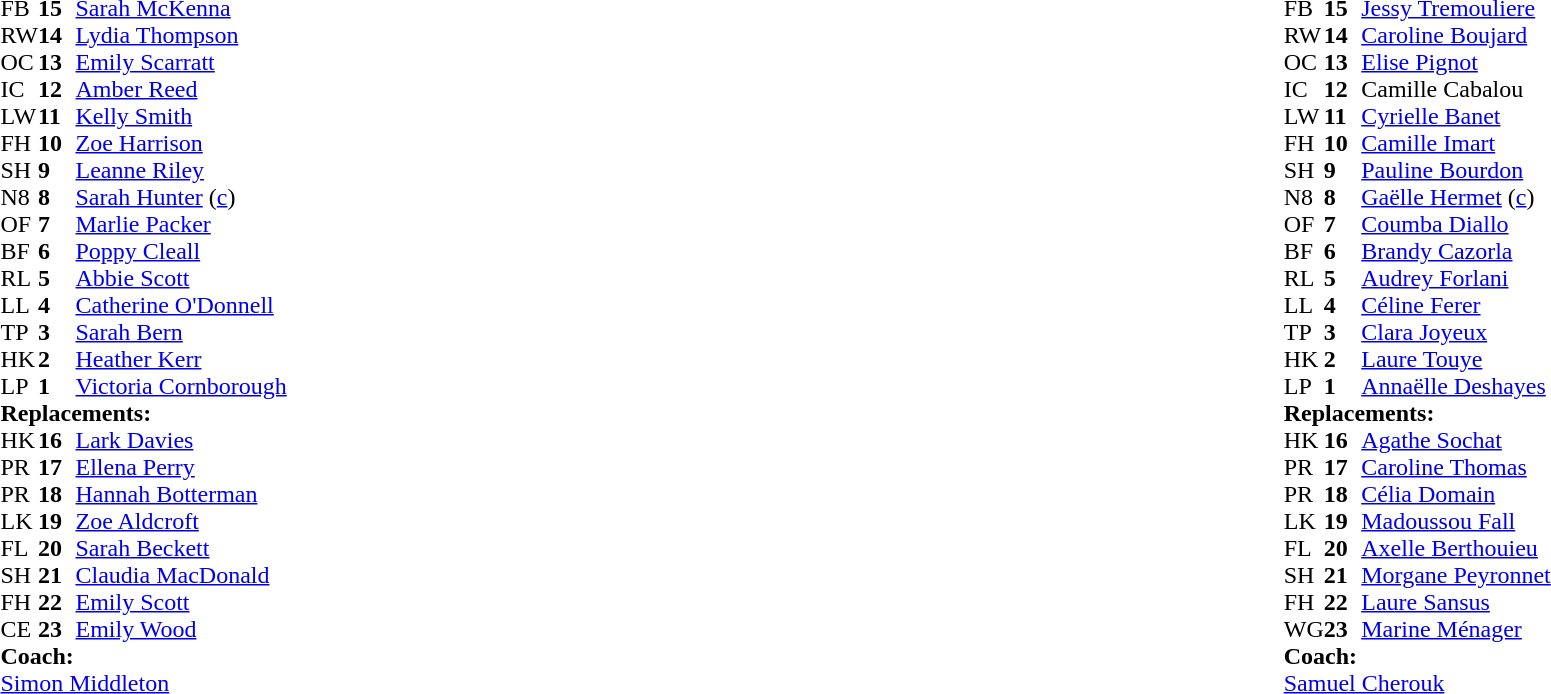<table style="width:100%">
<tr>
<td style="vertical-align:top; width:50%"><br><table cellspacing="0" cellpadding="0">
<tr>
<th width="25"></th>
<th width="25"></th>
</tr>
<tr>
<td>FB</td>
<td><strong>15</strong></td>
<td><a href='#'>Sarah McKenna</a></td>
</tr>
<tr>
<td>RW</td>
<td><strong>14</strong></td>
<td><a href='#'>Lydia Thompson</a></td>
</tr>
<tr>
<td>OC</td>
<td><strong>13</strong></td>
<td><a href='#'>Emily Scarratt</a></td>
</tr>
<tr>
<td>IC</td>
<td><strong>12</strong></td>
<td><a href='#'>Amber Reed</a></td>
<td></td>
<td></td>
</tr>
<tr>
<td>LW</td>
<td><strong>11</strong></td>
<td><a href='#'>Kelly Smith</a></td>
<td></td>
<td></td>
</tr>
<tr>
<td>FH</td>
<td><strong>10</strong></td>
<td><a href='#'>Zoe Harrison</a></td>
</tr>
<tr>
<td>SH</td>
<td><strong>9</strong></td>
<td><a href='#'>Leanne Riley</a></td>
</tr>
<tr>
<td>N8</td>
<td><strong>8</strong></td>
<td><a href='#'>Sarah Hunter</a> (<a href='#'>c</a>)</td>
</tr>
<tr>
<td>OF</td>
<td><strong>7</strong></td>
<td><a href='#'>Marlie Packer</a></td>
<td></td>
<td></td>
</tr>
<tr>
<td>BF</td>
<td><strong>6</strong></td>
<td><a href='#'>Poppy Cleall</a></td>
</tr>
<tr>
<td>RL</td>
<td><strong>5</strong></td>
<td><a href='#'>Abbie Scott</a></td>
</tr>
<tr>
<td>LL</td>
<td><strong>4</strong></td>
<td><a href='#'>Catherine O'Donnell</a></td>
<td></td>
<td></td>
</tr>
<tr>
<td>TP</td>
<td><strong>3</strong></td>
<td><a href='#'>Sarah Bern</a></td>
<td></td>
<td></td>
</tr>
<tr>
<td>HK</td>
<td><strong>2</strong></td>
<td><a href='#'>Heather Kerr</a></td>
<td></td>
<td></td>
</tr>
<tr>
<td>LP</td>
<td><strong>1</strong></td>
<td><a href='#'>Victoria Cornborough</a></td>
<td></td>
<td></td>
</tr>
<tr>
<td colspan=3><strong>Replacements:</strong></td>
</tr>
<tr>
<td>HK</td>
<td><strong>16</strong></td>
<td><a href='#'>Lark Davies</a></td>
<td></td>
<td></td>
</tr>
<tr>
<td>PR</td>
<td><strong>17</strong></td>
<td><a href='#'>Ellena Perry</a></td>
<td></td>
<td></td>
</tr>
<tr>
<td>PR</td>
<td><strong>18</strong></td>
<td><a href='#'>Hannah Botterman</a></td>
<td></td>
<td></td>
</tr>
<tr>
<td>LK</td>
<td><strong>19</strong></td>
<td><a href='#'>Zoe Aldcroft</a></td>
<td></td>
<td></td>
</tr>
<tr>
<td>FL</td>
<td><strong>20</strong></td>
<td><a href='#'>Sarah Beckett</a></td>
<td></td>
<td></td>
</tr>
<tr>
<td>SH</td>
<td><strong>21</strong></td>
<td><a href='#'>Claudia MacDonald</a></td>
</tr>
<tr>
<td>FH</td>
<td><strong>22</strong></td>
<td><a href='#'>Emily Scott</a></td>
<td></td>
<td></td>
</tr>
<tr>
<td>CE</td>
<td><strong>23</strong></td>
<td><a href='#'>Emily Wood</a></td>
<td></td>
<td></td>
</tr>
<tr>
<td colspan=3><strong>Coach:</strong></td>
</tr>
<tr>
<td colspan="4"> <a href='#'>Simon Middleton</a></td>
</tr>
</table>
</td>
<td style="vertical-align:top; width:50%"><br><table cellspacing="0" cellpadding="0" style="margin:auto">
<tr>
<th width="25"></th>
<th width="25"></th>
</tr>
<tr>
<td>FB</td>
<td><strong>15</strong></td>
<td><a href='#'>Jessy Tremouliere</a></td>
</tr>
<tr>
<td>RW</td>
<td><strong>14</strong></td>
<td><a href='#'>Caroline Boujard</a></td>
</tr>
<tr>
<td>OC</td>
<td><strong>13</strong></td>
<td><a href='#'>Elise Pignot</a></td>
<td></td>
<td></td>
</tr>
<tr>
<td>IC</td>
<td><strong>12</strong></td>
<td>Camille Cabalou</td>
</tr>
<tr>
<td>LW</td>
<td><strong>11</strong></td>
<td><a href='#'>Cyrielle Banet</a></td>
<td></td>
<td></td>
</tr>
<tr>
<td>FH</td>
<td><strong>10</strong></td>
<td><a href='#'>Camille Imart</a></td>
</tr>
<tr>
<td>SH</td>
<td><strong>9</strong></td>
<td><a href='#'>Pauline Bourdon</a></td>
<td></td>
<td></td>
</tr>
<tr>
<td>N8</td>
<td><strong>8</strong></td>
<td><a href='#'>Gaëlle Hermet</a> (<a href='#'>c</a>)</td>
</tr>
<tr>
<td>OF</td>
<td><strong>7</strong></td>
<td><a href='#'>Coumba Diallo</a></td>
</tr>
<tr>
<td>BF</td>
<td><strong>6</strong></td>
<td><a href='#'>Brandy Cazorla</a></td>
<td></td>
<td></td>
</tr>
<tr>
<td>RL</td>
<td><strong>5</strong></td>
<td><a href='#'>Audrey Forlani</a></td>
</tr>
<tr>
<td>LL</td>
<td><strong>4</strong></td>
<td><a href='#'>Céline Ferer</a></td>
<td></td>
<td></td>
</tr>
<tr>
<td>TP</td>
<td><strong>3</strong></td>
<td><a href='#'>Clara Joyeux</a></td>
<td></td>
<td></td>
<td></td>
<td></td>
</tr>
<tr>
<td>HK</td>
<td><strong>2</strong></td>
<td><a href='#'>Laure Touye</a></td>
<td></td>
<td></td>
</tr>
<tr>
<td>LP</td>
<td><strong>1</strong></td>
<td><a href='#'>Annaëlle Deshayes</a></td>
</tr>
<tr>
<td colspan=3><strong>Replacements:</strong></td>
</tr>
<tr>
<td>HK</td>
<td><strong>16</strong></td>
<td><a href='#'>Agathe Sochat</a></td>
<td></td>
<td></td>
</tr>
<tr>
<td>PR</td>
<td><strong>17</strong></td>
<td><a href='#'>Caroline Thomas</a></td>
<td></td>
<td></td>
<td></td>
<td></td>
</tr>
<tr>
<td>PR</td>
<td><strong>18</strong></td>
<td><a href='#'>Célia Domain</a></td>
</tr>
<tr>
<td>LK</td>
<td><strong>19</strong></td>
<td><a href='#'>Madoussou Fall</a></td>
<td></td>
<td></td>
</tr>
<tr>
<td>FL</td>
<td><strong>20</strong></td>
<td><a href='#'>Axelle Berthouieu</a></td>
<td></td>
<td></td>
</tr>
<tr>
<td>SH</td>
<td><strong>21</strong></td>
<td><a href='#'>Morgane Peyronnet</a></td>
<td></td>
<td></td>
</tr>
<tr>
<td>FH</td>
<td><strong>22</strong></td>
<td><a href='#'>Laure Sansus</a></td>
<td></td>
<td></td>
</tr>
<tr>
<td>WG</td>
<td><strong>23</strong></td>
<td><a href='#'>Marine Ménager</a></td>
<td></td>
<td></td>
</tr>
<tr>
<td colspan=3><strong>Coach:</strong></td>
</tr>
<tr>
<td colspan="4"> <a href='#'>Samuel Cherouk</a></td>
</tr>
</table>
</td>
</tr>
</table>
